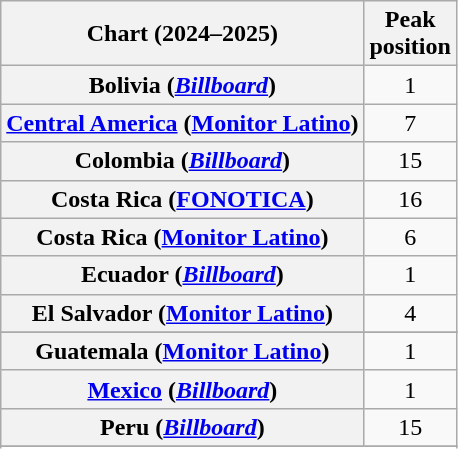<table class="wikitable sortable plainrowheaders" style="text-align:center">
<tr>
<th scope="col">Chart (2024–2025)</th>
<th scope="col">Peak<br>position</th>
</tr>
<tr>
<th scope="row">Bolivia (<em><a href='#'>Billboard</a></em>)</th>
<td>1</td>
</tr>
<tr>
<th scope="row"><a href='#'>Central America</a> (<a href='#'>Monitor Latino</a>)</th>
<td>7</td>
</tr>
<tr>
<th scope="row">Colombia (<em><a href='#'>Billboard</a></em>)</th>
<td>15</td>
</tr>
<tr>
<th scope="row">Costa Rica (<a href='#'>FONOTICA</a>)</th>
<td>16</td>
</tr>
<tr>
<th scope="row">Costa Rica (<a href='#'>Monitor Latino</a>)</th>
<td>6</td>
</tr>
<tr>
<th scope="row">Ecuador (<em><a href='#'>Billboard</a></em>)</th>
<td>1</td>
</tr>
<tr>
<th scope="row">El Salvador (<a href='#'>Monitor Latino</a>)</th>
<td>4</td>
</tr>
<tr>
</tr>
<tr>
<th scope="row">Guatemala (<a href='#'>Monitor Latino</a>)</th>
<td>1</td>
</tr>
<tr>
<th scope="row"><a href='#'>Mexico</a> (<em><a href='#'>Billboard</a></em>)</th>
<td>1</td>
</tr>
<tr>
<th scope="row">Peru (<em><a href='#'>Billboard</a></em>)</th>
<td>15</td>
</tr>
<tr>
</tr>
<tr>
</tr>
<tr>
</tr>
<tr>
</tr>
</table>
